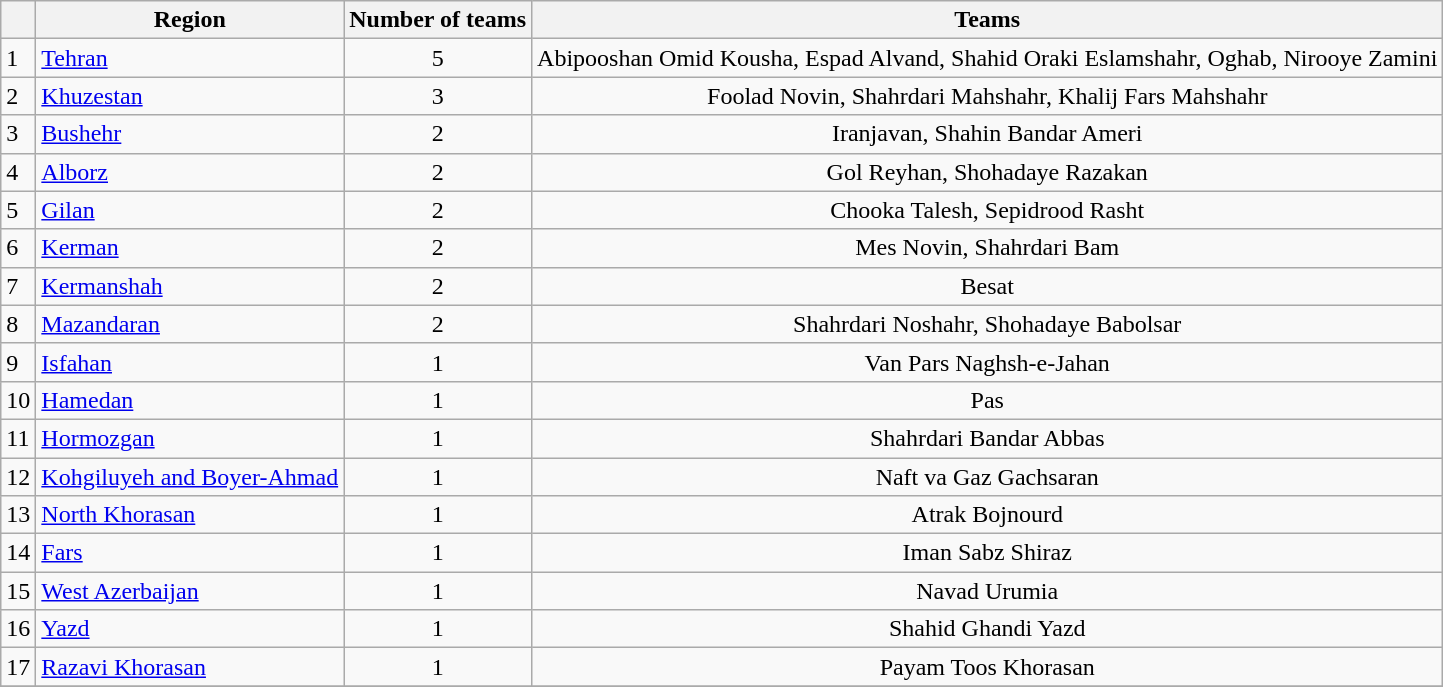<table class="wikitable">
<tr>
<th></th>
<th>Region</th>
<th>Number of teams</th>
<th>Teams</th>
</tr>
<tr>
<td>1</td>
<td><a href='#'>Tehran</a></td>
<td align=center>5</td>
<td align=center>Abipooshan Omid Kousha, Espad Alvand, Shahid Oraki Eslamshahr, Oghab, Nirooye Zamini</td>
</tr>
<tr>
<td>2</td>
<td><a href='#'>Khuzestan</a></td>
<td align=center>3</td>
<td align=center>Foolad Novin, Shahrdari Mahshahr, Khalij Fars Mahshahr</td>
</tr>
<tr>
<td>3</td>
<td><a href='#'>Bushehr</a></td>
<td align=center>2</td>
<td align=center>Iranjavan, Shahin Bandar Ameri</td>
</tr>
<tr>
<td>4</td>
<td><a href='#'>Alborz</a></td>
<td align=center>2</td>
<td align=center>Gol Reyhan, Shohadaye Razakan</td>
</tr>
<tr>
<td>5</td>
<td><a href='#'>Gilan</a></td>
<td align=center>2</td>
<td align=center>Chooka Talesh, Sepidrood Rasht</td>
</tr>
<tr>
<td>6</td>
<td><a href='#'>Kerman</a></td>
<td align=center>2</td>
<td align=center>Mes Novin, Shahrdari Bam</td>
</tr>
<tr>
<td>7</td>
<td><a href='#'>Kermanshah</a></td>
<td align=center>2</td>
<td align=center>Besat</td>
</tr>
<tr>
<td>8</td>
<td><a href='#'>Mazandaran</a></td>
<td align=center>2</td>
<td align=center>Shahrdari Noshahr, Shohadaye Babolsar</td>
</tr>
<tr>
<td>9</td>
<td><a href='#'>Isfahan</a></td>
<td align=center>1</td>
<td align=center>Van Pars Naghsh-e-Jahan</td>
</tr>
<tr>
<td>10</td>
<td><a href='#'>Hamedan</a></td>
<td align=center>1</td>
<td align=center>Pas</td>
</tr>
<tr>
<td>11</td>
<td><a href='#'>Hormozgan</a></td>
<td align=center>1</td>
<td align=center>Shahrdari Bandar Abbas</td>
</tr>
<tr>
<td>12</td>
<td><a href='#'>Kohgiluyeh and Boyer-Ahmad</a></td>
<td align=center>1</td>
<td align=center>Naft va Gaz Gachsaran</td>
</tr>
<tr>
<td>13</td>
<td><a href='#'>North Khorasan</a></td>
<td align=center>1</td>
<td align=center>Atrak Bojnourd</td>
</tr>
<tr>
<td>14</td>
<td><a href='#'>Fars</a></td>
<td align=center>1</td>
<td align=center>Iman Sabz Shiraz</td>
</tr>
<tr>
<td>15</td>
<td><a href='#'>West Azerbaijan</a></td>
<td align=center>1</td>
<td align=center>Navad Urumia</td>
</tr>
<tr>
<td>16</td>
<td><a href='#'>Yazd</a></td>
<td align=center>1</td>
<td align=center>Shahid Ghandi Yazd</td>
</tr>
<tr>
<td>17</td>
<td><a href='#'>Razavi Khorasan</a></td>
<td align=center>1</td>
<td align=center>Payam Toos Khorasan</td>
</tr>
<tr>
</tr>
</table>
